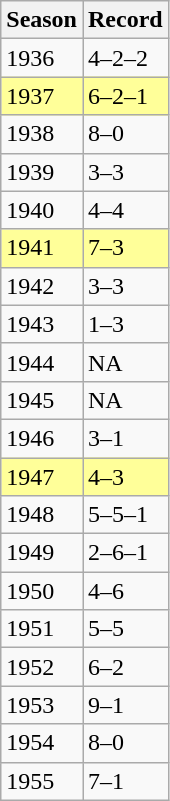<table class="wikitable">
<tr>
<th>Season</th>
<th>Record</th>
</tr>
<tr>
<td>1936</td>
<td>4–2–2</td>
</tr>
<tr style="background:#ff9;">
<td>1937</td>
<td style="background:#ff9;">6–2–1</td>
</tr>
<tr>
<td>1938</td>
<td>8–0</td>
</tr>
<tr>
<td>1939</td>
<td>3–3</td>
</tr>
<tr>
<td>1940</td>
<td>4–4</td>
</tr>
<tr style="background:#ff9;">
<td>1941</td>
<td style="background:#ff9;">7–3</td>
</tr>
<tr>
<td>1942</td>
<td>3–3</td>
</tr>
<tr>
<td>1943</td>
<td>1–3</td>
</tr>
<tr>
<td>1944</td>
<td>NA</td>
</tr>
<tr>
<td>1945</td>
<td>NA</td>
</tr>
<tr>
<td>1946</td>
<td>3–1</td>
</tr>
<tr style="background:#ff9;">
<td>1947</td>
<td style="background:#ff9;">4–3</td>
</tr>
<tr>
<td>1948</td>
<td>5–5–1</td>
</tr>
<tr>
<td>1949</td>
<td>2–6–1</td>
</tr>
<tr>
<td>1950</td>
<td>4–6</td>
</tr>
<tr>
<td>1951</td>
<td>5–5</td>
</tr>
<tr>
<td>1952</td>
<td>6–2</td>
</tr>
<tr>
<td>1953</td>
<td>9–1</td>
</tr>
<tr>
<td>1954</td>
<td>8–0</td>
</tr>
<tr>
<td>1955</td>
<td>7–1</td>
</tr>
</table>
